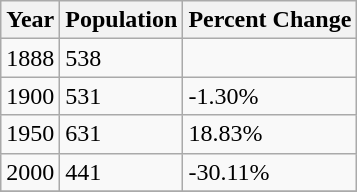<table class="wikitable">
<tr>
<th>Year</th>
<th>Population</th>
<th>Percent Change</th>
</tr>
<tr>
<td>1888</td>
<td>538</td>
<td></td>
</tr>
<tr>
<td>1900</td>
<td>531</td>
<td>-1.30%</td>
</tr>
<tr>
<td>1950</td>
<td>631</td>
<td>18.83%</td>
</tr>
<tr>
<td>2000</td>
<td>441</td>
<td>-30.11%</td>
</tr>
<tr>
</tr>
</table>
